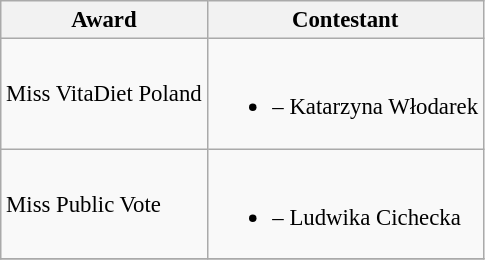<table class="wikitable unsortable" style="font-size:95%;">
<tr>
<th>Award</th>
<th>Contestant</th>
</tr>
<tr>
<td>Miss VitaDiet Poland</td>
<td><br><ul><li> – Katarzyna Włodarek</li></ul></td>
</tr>
<tr>
<td>Miss Public Vote</td>
<td><br><ul><li> – Ludwika Cichecka</li></ul></td>
</tr>
<tr>
</tr>
</table>
